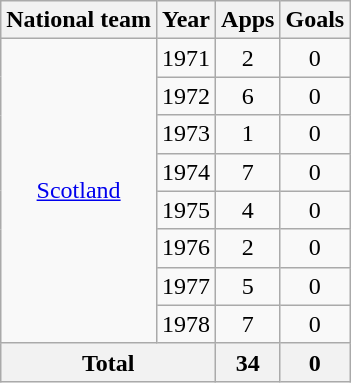<table class="wikitable" style="text-align:center">
<tr>
<th>National team</th>
<th>Year</th>
<th>Apps</th>
<th>Goals</th>
</tr>
<tr>
<td rowspan="8"><a href='#'>Scotland</a></td>
<td>1971</td>
<td>2</td>
<td>0</td>
</tr>
<tr>
<td>1972</td>
<td>6</td>
<td>0</td>
</tr>
<tr>
<td>1973</td>
<td>1</td>
<td>0</td>
</tr>
<tr>
<td>1974</td>
<td>7</td>
<td>0</td>
</tr>
<tr>
<td>1975</td>
<td>4</td>
<td>0</td>
</tr>
<tr>
<td>1976</td>
<td>2</td>
<td>0</td>
</tr>
<tr>
<td>1977</td>
<td>5</td>
<td>0</td>
</tr>
<tr>
<td>1978</td>
<td>7</td>
<td>0</td>
</tr>
<tr>
<th colspan="2">Total</th>
<th>34</th>
<th>0</th>
</tr>
</table>
